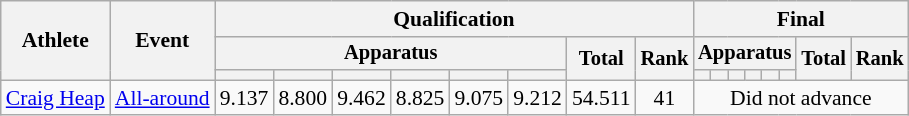<table class="wikitable" style="font-size:90%">
<tr>
<th rowspan=3>Athlete</th>
<th rowspan=3>Event</th>
<th colspan =8>Qualification</th>
<th colspan =8>Final</th>
</tr>
<tr style="font-size:95%">
<th colspan=6>Apparatus</th>
<th rowspan=2>Total</th>
<th rowspan=2>Rank</th>
<th colspan=6>Apparatus</th>
<th rowspan=2>Total</th>
<th rowspan=2>Rank</th>
</tr>
<tr style="font-size:95%">
<th></th>
<th></th>
<th></th>
<th></th>
<th></th>
<th></th>
<th></th>
<th></th>
<th></th>
<th></th>
<th></th>
<th></th>
</tr>
<tr align=center>
<td align=left><a href='#'>Craig Heap</a></td>
<td align=left><a href='#'>All-around</a></td>
<td>9.137</td>
<td>8.800</td>
<td>9.462</td>
<td>8.825</td>
<td>9.075</td>
<td>9.212</td>
<td>54.511</td>
<td>41</td>
<td colspan=8>Did not advance</td>
</tr>
</table>
